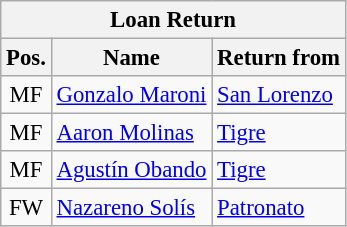<table class="wikitable" style="font-size:95%;">
<tr>
<th colspan="5">Loan Return</th>
</tr>
<tr>
<th>Pos.</th>
<th>Name</th>
<th>Return from</th>
</tr>
<tr>
<td align="center">MF</td>
<td> <a href='#'>Gonzalo Maroni</a></td>
<td> <a href='#'>San Lorenzo</a></td>
</tr>
<tr>
<td align="center">MF</td>
<td> <a href='#'>Aaron Molinas</a></td>
<td> <a href='#'>Tigre</a></td>
</tr>
<tr>
<td align="center">MF</td>
<td> <a href='#'>Agustín Obando</a></td>
<td> <a href='#'>Tigre</a></td>
</tr>
<tr>
<td align="center">FW</td>
<td> <a href='#'>Nazareno Solís</a></td>
<td> <a href='#'>Patronato</a></td>
</tr>
</table>
